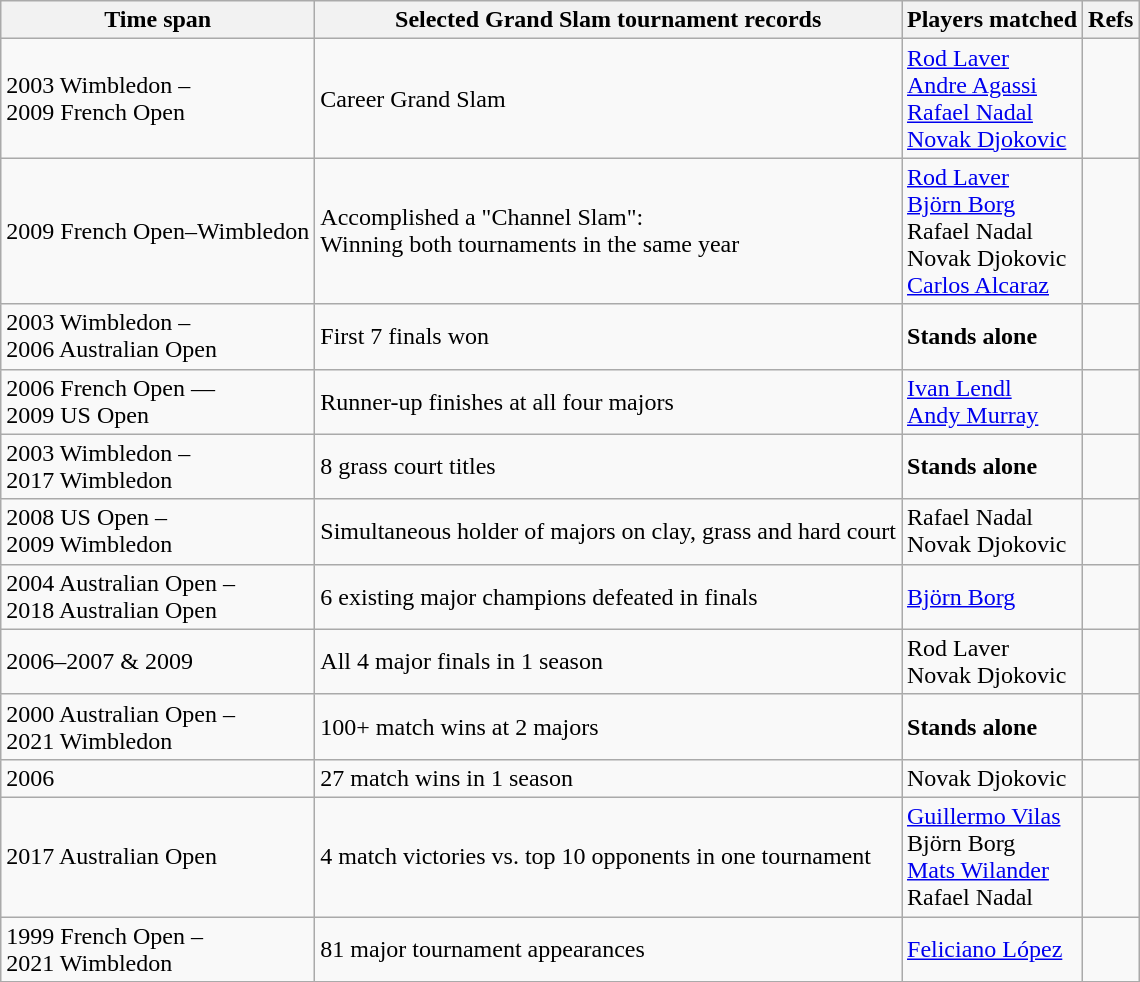<table class="wikitable collapsible collapsed">
<tr>
<th>Time span</th>
<th>Selected Grand Slam tournament records</th>
<th>Players matched</th>
<th>Refs</th>
</tr>
<tr>
<td>2003 Wimbledon –<br>2009 French Open</td>
<td>Career Grand Slam</td>
<td><a href='#'>Rod Laver</a><br><a href='#'>Andre Agassi</a><br><a href='#'>Rafael Nadal</a><br><a href='#'>Novak Djokovic</a></td>
<td></td>
</tr>
<tr>
<td>2009 French Open–Wimbledon</td>
<td>Accomplished a "Channel Slam":<br>Winning both tournaments in the same year</td>
<td><a href='#'>Rod Laver</a><br><a href='#'>Björn Borg</a><br>Rafael Nadal<br>Novak Djokovic<br><a href='#'>Carlos Alcaraz</a></td>
<td></td>
</tr>
<tr>
<td>2003 Wimbledon –<br>2006 Australian Open</td>
<td>First 7 finals won</td>
<td><strong>Stands alone</strong></td>
<td></td>
</tr>
<tr>
<td>2006 French Open —<br> 2009 US Open</td>
<td>Runner-up finishes at all four majors</td>
<td><a href='#'>Ivan Lendl</a><br><a href='#'>Andy Murray</a></td>
<td></td>
</tr>
<tr>
<td>2003 Wimbledon –<br>2017 Wimbledon</td>
<td>8 grass court titles</td>
<td><strong>Stands alone</strong></td>
<td></td>
</tr>
<tr>
<td>2008 US Open –<br>2009 Wimbledon</td>
<td>Simultaneous holder of majors on clay, grass and hard court</td>
<td>Rafael Nadal <br> Novak Djokovic</td>
<td></td>
</tr>
<tr>
<td>2004 Australian Open –<br>2018 Australian Open</td>
<td>6 existing major champions defeated in finals</td>
<td><a href='#'>Björn Borg</a></td>
<td></td>
</tr>
<tr>
<td>2006–2007 & 2009</td>
<td>All 4 major finals in 1 season</td>
<td>Rod Laver<br>Novak Djokovic</td>
<td></td>
</tr>
<tr>
<td>2000 Australian Open –<br>2021 Wimbledon</td>
<td>100+ match wins at 2 majors</td>
<td><strong>Stands alone</strong></td>
<td></td>
</tr>
<tr>
<td>2006</td>
<td>27 match wins in 1 season</td>
<td>Novak Djokovic</td>
<td></td>
</tr>
<tr>
<td>2017 Australian Open</td>
<td>4 match victories vs. top 10 opponents in one tournament</td>
<td><a href='#'>Guillermo Vilas</a><br>Björn Borg<br><a href='#'>Mats Wilander</a><br>Rafael Nadal</td>
<td></td>
</tr>
<tr>
<td>1999 French Open –<br>2021 Wimbledon</td>
<td>81 major tournament appearances</td>
<td><a href='#'>Feliciano López</a></td>
<td></td>
</tr>
</table>
